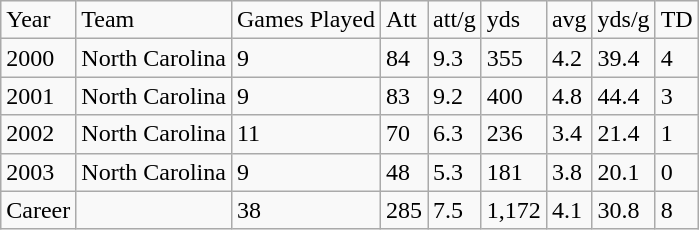<table class="wikitable">
<tr>
<td>Year</td>
<td>Team</td>
<td>Games Played</td>
<td>Att</td>
<td>att/g</td>
<td>yds</td>
<td>avg</td>
<td>yds/g</td>
<td>TD</td>
</tr>
<tr>
<td>2000</td>
<td>North Carolina</td>
<td>9</td>
<td>84</td>
<td>9.3</td>
<td>355</td>
<td>4.2</td>
<td>39.4</td>
<td>4</td>
</tr>
<tr>
<td>2001</td>
<td>North Carolina</td>
<td>9</td>
<td>83</td>
<td>9.2</td>
<td>400</td>
<td>4.8</td>
<td>44.4</td>
<td>3</td>
</tr>
<tr>
<td>2002</td>
<td>North Carolina</td>
<td>11</td>
<td>70</td>
<td>6.3</td>
<td>236</td>
<td>3.4</td>
<td>21.4</td>
<td>1</td>
</tr>
<tr>
<td>2003</td>
<td>North Carolina</td>
<td>9</td>
<td>48</td>
<td>5.3</td>
<td>181</td>
<td>3.8</td>
<td>20.1</td>
<td>0</td>
</tr>
<tr>
<td>Career</td>
<td></td>
<td>38</td>
<td>285</td>
<td>7.5</td>
<td>1,172</td>
<td>4.1</td>
<td>30.8</td>
<td>8</td>
</tr>
</table>
